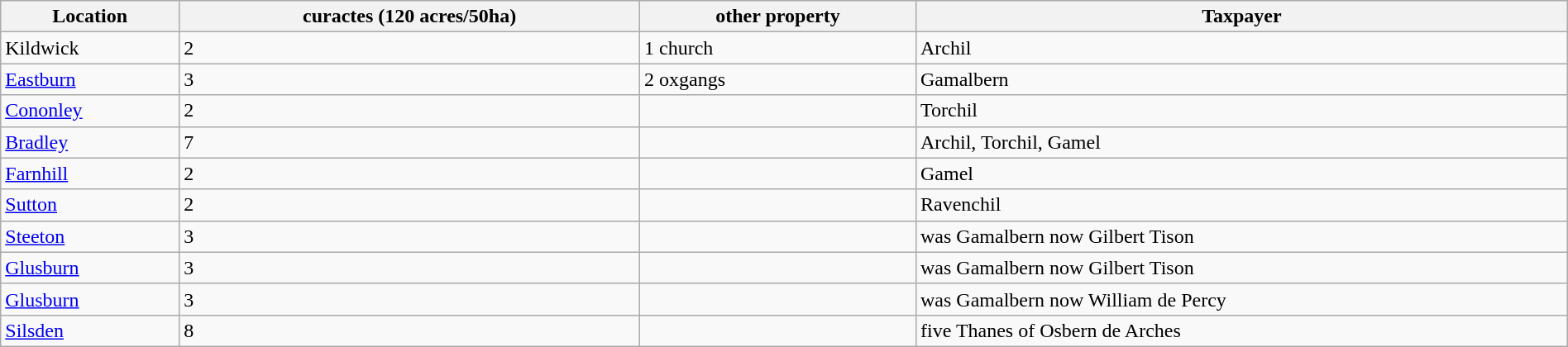<table class="wikitable" width="100%" cellpadding="10">
<tr>
<th>Location</th>
<th>curactes (120 acres/50ha)</th>
<th>other property</th>
<th>Taxpayer</th>
</tr>
<tr>
<td>Kildwick</td>
<td>2</td>
<td>1 church</td>
<td>Archil</td>
</tr>
<tr>
<td><a href='#'>Eastburn</a></td>
<td>3</td>
<td>2 oxgangs</td>
<td>Gamalbern</td>
</tr>
<tr>
<td><a href='#'>Cononley</a></td>
<td>2</td>
<td></td>
<td>Torchil</td>
</tr>
<tr>
<td><a href='#'>Bradley</a></td>
<td>7</td>
<td></td>
<td>Archil, Torchil, Gamel</td>
</tr>
<tr>
<td><a href='#'>Farnhill</a></td>
<td>2</td>
<td></td>
<td>Gamel</td>
</tr>
<tr>
<td><a href='#'>Sutton</a></td>
<td>2</td>
<td></td>
<td>Ravenchil</td>
</tr>
<tr>
<td><a href='#'>Steeton</a></td>
<td>3</td>
<td></td>
<td>was Gamalbern now Gilbert Tison</td>
</tr>
<tr>
<td><a href='#'>Glusburn</a></td>
<td>3</td>
<td></td>
<td>was Gamalbern now Gilbert Tison</td>
</tr>
<tr>
<td><a href='#'>Glusburn</a></td>
<td>3</td>
<td></td>
<td>was Gamalbern now William de Percy</td>
</tr>
<tr>
<td><a href='#'>Silsden</a></td>
<td>8</td>
<td></td>
<td>five Thanes of Osbern de Arches</td>
</tr>
</table>
